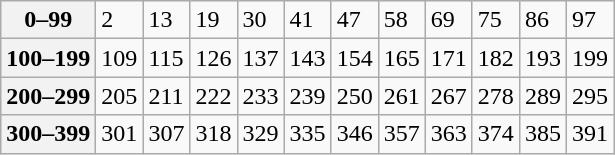<table class="wikitable">
<tr>
<th>0–99</th>
<td>2</td>
<td>13</td>
<td>19</td>
<td>30</td>
<td>41</td>
<td>47</td>
<td>58</td>
<td>69</td>
<td>75</td>
<td>86</td>
<td>97</td>
</tr>
<tr>
<th>100–199</th>
<td>109</td>
<td>115</td>
<td>126</td>
<td>137</td>
<td>143</td>
<td>154</td>
<td>165</td>
<td>171</td>
<td>182</td>
<td>193</td>
<td>199</td>
</tr>
<tr>
<th>200–299</th>
<td>205</td>
<td>211</td>
<td>222</td>
<td>233</td>
<td>239</td>
<td>250</td>
<td>261</td>
<td>267</td>
<td>278</td>
<td>289</td>
<td>295</td>
</tr>
<tr>
<th>300–399</th>
<td>301</td>
<td>307</td>
<td>318</td>
<td>329</td>
<td>335</td>
<td>346</td>
<td>357</td>
<td>363</td>
<td>374</td>
<td>385</td>
<td>391</td>
</tr>
</table>
